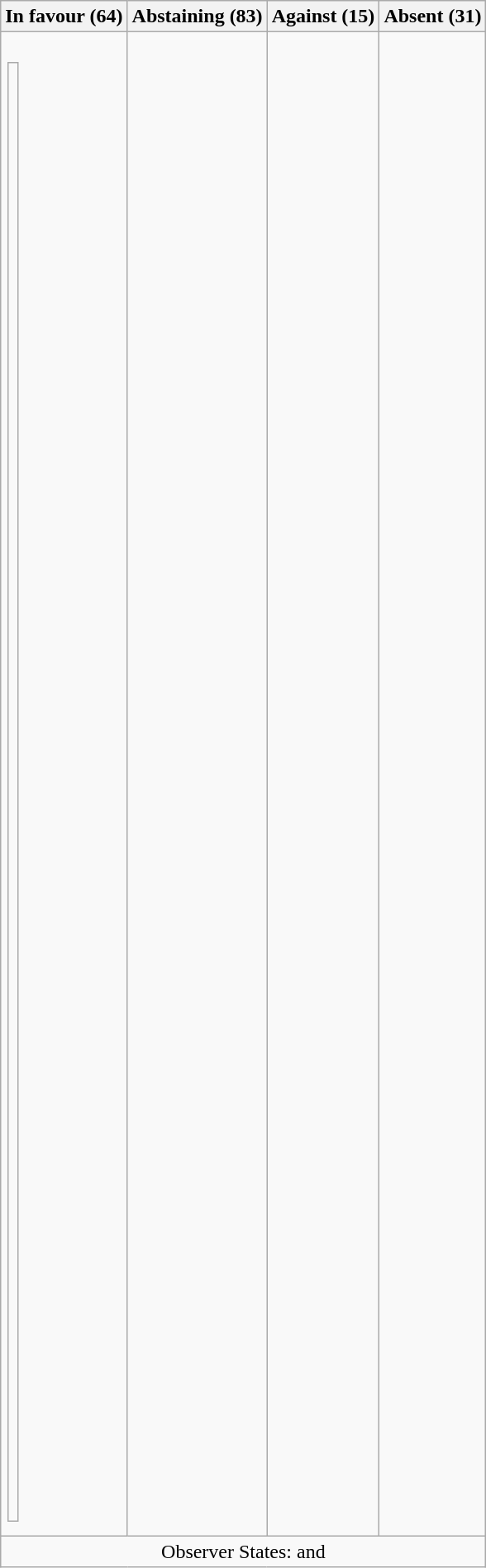<table class="wikitable">
<tr>
<th><strong>In favour (64)</strong></th>
<th><strong>Abstaining (83)</strong></th>
<th><strong>Against (15)</strong></th>
<th><strong>Absent (31)</strong></th>
</tr>
<tr style="vertical-align: top;">
<td><br><table>
<tr style="vertical-align: top;">
<td><br><br><br><br><br><br><br><br><br><br><br><br><br><br><br><br><br><br><br><br><br><br><br><br><br><br><br><br><br><br><br><br><br><br><br><br><br><br><br><br><br><br><br><br><br><br><br><br><br><br><br><br><br><br><br><br><br><br><br><br><br><br><br><br><br></td>
</tr>
</table>
</td>
<td><br><br><br><br><br><br><br><br><br><br><br><br><br><br><br><br><br><br><br><br><br><br><br><br><br><br><br><br><br><br><br><br><br><br><br><br><br><br><br><br><br><br><br><br><br><br><br><br><br><br><br><br><br><br><br><br><br><br><br><br><br><br><br><br><br><br><br></td>
<td><br><br><br><br><br><br><br><br><br><br><br><br><br><br><br><br><br><br></td>
<td><br><br><br><br><br><br><br><br><br><br><br><br><br><br><br><br><br><br><br><br><br><br><br><br><br><br><br><br><br><br><br><br><br><br><br></td>
</tr>
<tr style="text-align: center;">
<td colspan=4>Observer States:  and <em></em></td>
</tr>
</table>
